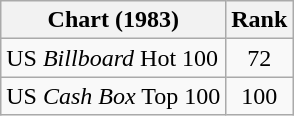<table class="wikitable sortable">
<tr>
<th align="left">Chart (1983)</th>
<th style="text-align:center;">Rank</th>
</tr>
<tr>
<td>US <em>Billboard</em> Hot 100</td>
<td style="text-align:center;">72</td>
</tr>
<tr>
<td>US <em>Cash Box</em> Top 100</td>
<td style="text-align:center;">100</td>
</tr>
</table>
